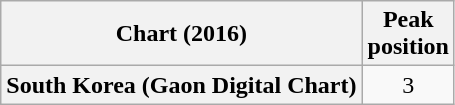<table class="wikitable plainrowheaders" style="text-align:center">
<tr>
<th scope="col">Chart (2016)</th>
<th scope="col">Peak<br>position</th>
</tr>
<tr>
<th scope="row">South Korea (Gaon Digital Chart)</th>
<td>3</td>
</tr>
</table>
